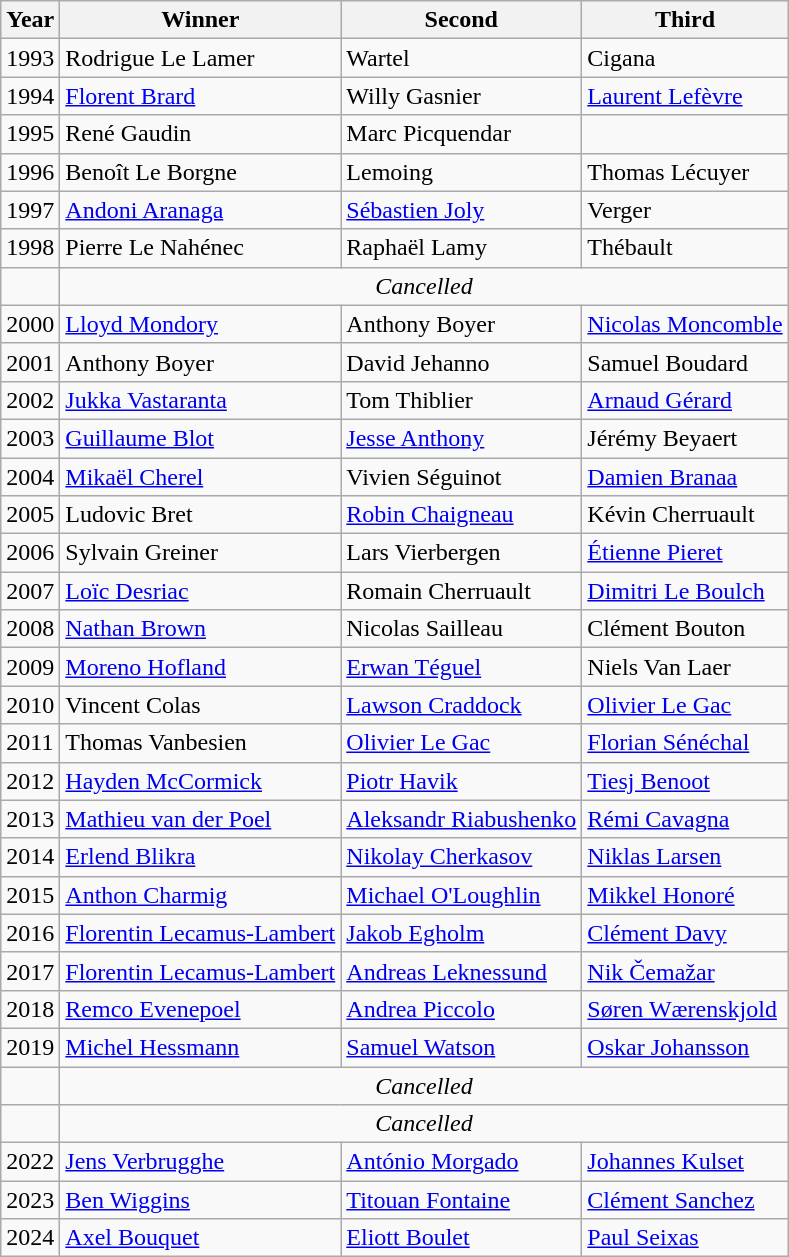<table class=wikitable>
<tr>
<th>Year</th>
<th>Winner</th>
<th>Second</th>
<th>Third</th>
</tr>
<tr>
<td>1993</td>
<td> Rodrigue Le Lamer</td>
<td> Wartel</td>
<td> Cigana</td>
</tr>
<tr>
<td>1994</td>
<td> <a href='#'>Florent Brard</a></td>
<td> Willy Gasnier</td>
<td> <a href='#'>Laurent Lefèvre</a></td>
</tr>
<tr>
<td>1995</td>
<td> René Gaudin</td>
<td> Marc Picquendar</td>
<td></td>
</tr>
<tr>
<td>1996</td>
<td> Benoît Le Borgne</td>
<td> Lemoing</td>
<td> Thomas Lécuyer</td>
</tr>
<tr>
<td>1997</td>
<td> <a href='#'>Andoni Aranaga</a></td>
<td> <a href='#'>Sébastien Joly</a></td>
<td> Verger</td>
</tr>
<tr>
<td>1998</td>
<td> Pierre Le Nahénec</td>
<td> Raphaël Lamy</td>
<td> Thébault</td>
</tr>
<tr>
<td></td>
<td colspan=3 align=center><em>Cancelled</em></td>
</tr>
<tr>
<td>2000</td>
<td> <a href='#'>Lloyd Mondory</a></td>
<td> Anthony Boyer</td>
<td> <a href='#'>Nicolas Moncomble</a></td>
</tr>
<tr>
<td>2001</td>
<td> Anthony Boyer</td>
<td> David Jehanno</td>
<td> Samuel Boudard</td>
</tr>
<tr>
<td>2002</td>
<td> <a href='#'>Jukka Vastaranta</a></td>
<td> Tom Thiblier</td>
<td> <a href='#'>Arnaud Gérard</a></td>
</tr>
<tr>
<td>2003</td>
<td> <a href='#'>Guillaume Blot</a></td>
<td> <a href='#'>Jesse Anthony</a></td>
<td> Jérémy Beyaert</td>
</tr>
<tr>
<td>2004</td>
<td> <a href='#'>Mikaël Cherel</a></td>
<td> Vivien Séguinot</td>
<td> <a href='#'>Damien Branaa</a></td>
</tr>
<tr>
<td>2005</td>
<td> Ludovic Bret</td>
<td> <a href='#'>Robin Chaigneau</a></td>
<td> Kévin Cherruault</td>
</tr>
<tr>
<td>2006</td>
<td> Sylvain Greiner</td>
<td> Lars Vierbergen</td>
<td> <a href='#'>Étienne Pieret</a></td>
</tr>
<tr>
<td>2007</td>
<td> <a href='#'>Loïc Desriac</a></td>
<td> Romain Cherruault</td>
<td> <a href='#'>Dimitri Le Boulch</a></td>
</tr>
<tr>
<td>2008</td>
<td> <a href='#'>Nathan Brown</a></td>
<td> Nicolas Sailleau</td>
<td> Clément Bouton</td>
</tr>
<tr>
<td>2009</td>
<td> <a href='#'>Moreno Hofland</a></td>
<td> <a href='#'>Erwan Téguel</a></td>
<td> Niels Van Laer</td>
</tr>
<tr>
<td>2010</td>
<td> Vincent Colas</td>
<td> <a href='#'>Lawson Craddock</a></td>
<td> <a href='#'>Olivier Le Gac</a></td>
</tr>
<tr>
<td>2011</td>
<td> Thomas Vanbesien</td>
<td> <a href='#'>Olivier Le Gac</a></td>
<td> <a href='#'>Florian Sénéchal</a></td>
</tr>
<tr>
<td>2012</td>
<td> <a href='#'>Hayden McCormick</a></td>
<td> <a href='#'>Piotr Havik</a></td>
<td> <a href='#'>Tiesj Benoot</a></td>
</tr>
<tr>
<td>2013</td>
<td> <a href='#'>Mathieu van der Poel</a></td>
<td> <a href='#'>Aleksandr Riabushenko</a></td>
<td> <a href='#'>Rémi Cavagna</a></td>
</tr>
<tr>
<td>2014</td>
<td> <a href='#'>Erlend Blikra</a></td>
<td> <a href='#'>Nikolay Cherkasov</a></td>
<td> <a href='#'>Niklas Larsen</a></td>
</tr>
<tr>
<td>2015</td>
<td> <a href='#'>Anthon Charmig</a></td>
<td> <a href='#'>Michael O'Loughlin</a></td>
<td> <a href='#'>Mikkel Honoré</a></td>
</tr>
<tr>
<td>2016</td>
<td> <a href='#'>Florentin Lecamus-Lambert</a></td>
<td> <a href='#'>Jakob Egholm</a></td>
<td> <a href='#'>Clément Davy</a></td>
</tr>
<tr>
<td>2017</td>
<td> <a href='#'>Florentin Lecamus-Lambert</a></td>
<td> <a href='#'>Andreas Leknessund</a></td>
<td> <a href='#'>Nik Čemažar</a></td>
</tr>
<tr>
<td>2018</td>
<td> <a href='#'>Remco Evenepoel</a></td>
<td> <a href='#'>Andrea Piccolo</a></td>
<td> <a href='#'>Søren Wærenskjold</a></td>
</tr>
<tr>
<td>2019</td>
<td> <a href='#'>Michel Hessmann</a></td>
<td> <a href='#'>Samuel Watson</a></td>
<td> <a href='#'>Oskar Johansson</a></td>
</tr>
<tr>
<td></td>
<td colspan=3 align=center><em>Cancelled</em></td>
</tr>
<tr>
<td></td>
<td colspan=3 align=center><em>Cancelled</em></td>
</tr>
<tr>
<td>2022</td>
<td> <a href='#'>Jens Verbrugghe</a></td>
<td> <a href='#'>António Morgado</a></td>
<td> <a href='#'>Johannes Kulset</a></td>
</tr>
<tr>
<td>2023</td>
<td> <a href='#'>Ben Wiggins</a></td>
<td> <a href='#'>Titouan Fontaine</a></td>
<td> <a href='#'>Clément Sanchez</a></td>
</tr>
<tr>
<td>2024</td>
<td> <a href='#'>Axel Bouquet</a></td>
<td> <a href='#'>Eliott Boulet</a></td>
<td> <a href='#'>Paul Seixas</a></td>
</tr>
</table>
